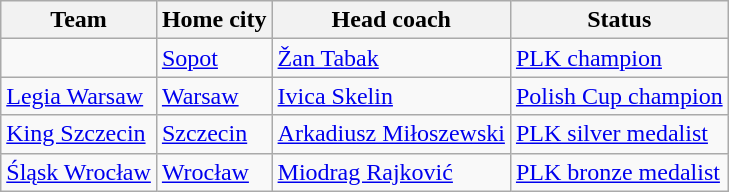<table class="wikitable sortable" style="margin:1em 2em 1em 1em;">
<tr>
<th>Team</th>
<th>Home city</th>
<th>Head coach</th>
<th>Status</th>
</tr>
<tr>
<td></td>
<td><a href='#'>Sopot</a></td>
<td> <a href='#'>Žan Tabak</a></td>
<td><a href='#'>PLK champion</a></td>
</tr>
<tr>
<td><a href='#'>Legia Warsaw</a></td>
<td><a href='#'>Warsaw</a></td>
<td> <a href='#'>Ivica Skelin</a></td>
<td><a href='#'>Polish Cup champion</a></td>
</tr>
<tr>
<td><a href='#'>King Szczecin</a></td>
<td><a href='#'>Szczecin</a></td>
<td> <a href='#'>Arkadiusz Miłoszewski</a></td>
<td><a href='#'>PLK silver medalist</a></td>
</tr>
<tr>
<td><a href='#'>Śląsk Wrocław</a></td>
<td><a href='#'>Wrocław</a></td>
<td> <a href='#'>Miodrag Rajković</a></td>
<td><a href='#'>PLK bronze medalist</a></td>
</tr>
</table>
